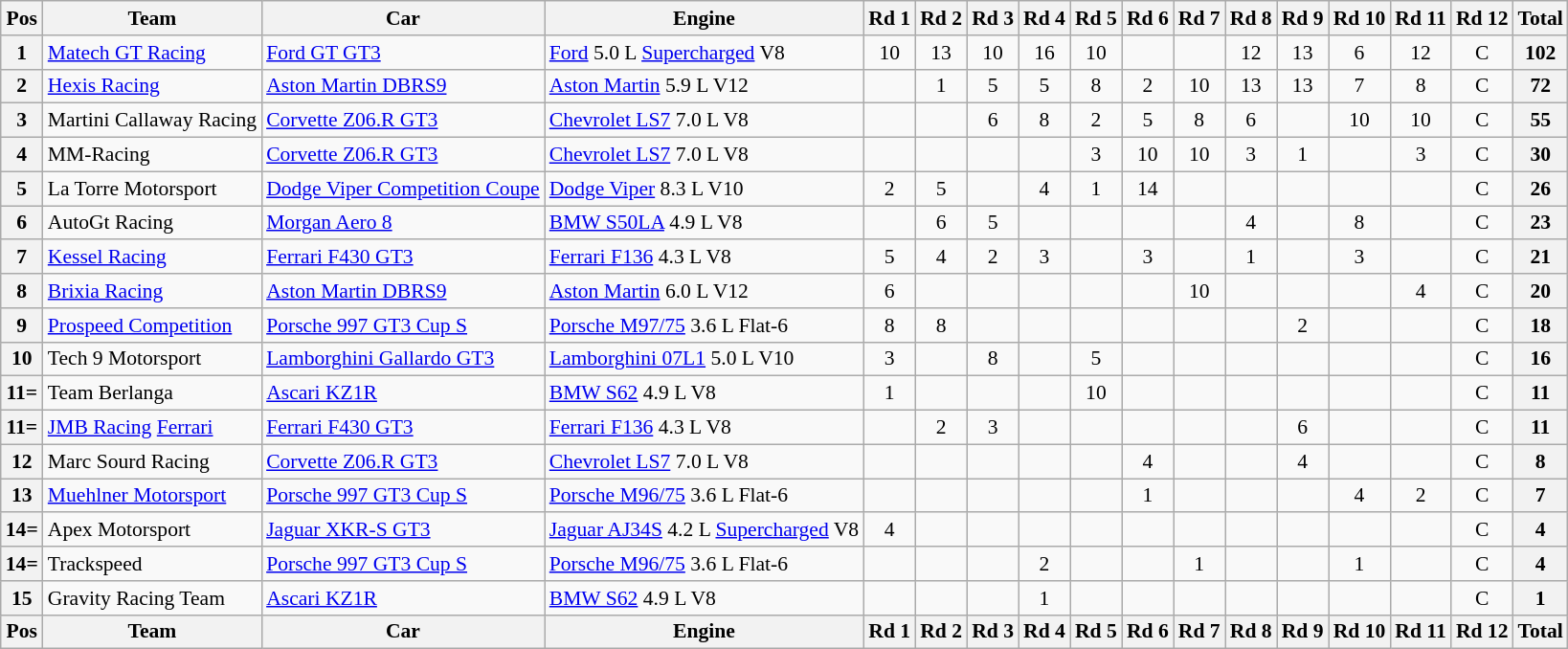<table class="wikitable" style="font-size: 90%;">
<tr>
<th>Pos</th>
<th>Team</th>
<th>Car</th>
<th>Engine</th>
<th>Rd 1</th>
<th>Rd 2</th>
<th>Rd 3</th>
<th>Rd 4</th>
<th>Rd 5</th>
<th>Rd 6</th>
<th>Rd 7</th>
<th>Rd 8</th>
<th>Rd 9</th>
<th>Rd 10</th>
<th>Rd 11</th>
<th>Rd 12</th>
<th>Total</th>
</tr>
<tr>
<th>1</th>
<td> <a href='#'>Matech GT Racing</a></td>
<td><a href='#'>Ford GT GT3</a></td>
<td><a href='#'>Ford</a> 5.0 L <a href='#'>Supercharged</a> V8</td>
<td align="center">10</td>
<td align="center">13</td>
<td align="center">10</td>
<td align="center">16</td>
<td align="center">10</td>
<td></td>
<td align="center"></td>
<td align="center">12</td>
<td align="center">13</td>
<td align="center">6</td>
<td align="center">12</td>
<td align="center">C</td>
<th align="center">102</th>
</tr>
<tr>
<th>2</th>
<td> <a href='#'>Hexis Racing</a></td>
<td><a href='#'>Aston Martin DBRS9</a></td>
<td><a href='#'>Aston Martin</a> 5.9 L V12</td>
<td align="center"></td>
<td align="center">1</td>
<td align="center">5</td>
<td align="center">5</td>
<td align="center">8</td>
<td align="center">2</td>
<td align="center">10</td>
<td align="center">13</td>
<td align="center">13</td>
<td align="center">7</td>
<td align="center">8</td>
<td align="center">C</td>
<th align="center">72</th>
</tr>
<tr>
<th>3</th>
<td> Martini Callaway Racing</td>
<td><a href='#'>Corvette Z06.R GT3</a></td>
<td><a href='#'>Chevrolet LS7</a> 7.0 L V8</td>
<td></td>
<td align="center"></td>
<td align="center">6</td>
<td align="center">8</td>
<td align="center">2</td>
<td align="center">5</td>
<td align="center">8</td>
<td align="center">6</td>
<td align="center"></td>
<td align="center">10</td>
<td align="center">10</td>
<td align="center">C</td>
<th align="center">55</th>
</tr>
<tr>
<th>4</th>
<td> MM-Racing</td>
<td><a href='#'>Corvette Z06.R GT3</a></td>
<td><a href='#'>Chevrolet LS7</a> 7.0 L V8</td>
<td></td>
<td align="center"></td>
<td align="center"></td>
<td align="center"></td>
<td align="center">3</td>
<td align="center">10</td>
<td align="center">10</td>
<td align="center">3</td>
<td align="center">1</td>
<td></td>
<td align="center">3</td>
<td align="center">C</td>
<th align="center">30</th>
</tr>
<tr>
<th>5</th>
<td> La Torre Motorsport</td>
<td><a href='#'>Dodge Viper Competition Coupe</a></td>
<td><a href='#'>Dodge Viper</a> 8.3 L V10</td>
<td align="center">2</td>
<td align="center">5</td>
<td align="center"></td>
<td align="center">4</td>
<td align="center">1</td>
<td align="center">14</td>
<td align="center"></td>
<td></td>
<td align="center"></td>
<td align="center"></td>
<td></td>
<td align="center">C</td>
<th align="center">26</th>
</tr>
<tr>
<th>6</th>
<td> AutoGt Racing</td>
<td><a href='#'>Morgan Aero 8</a></td>
<td><a href='#'>BMW S50LA</a> 4.9 L V8</td>
<td></td>
<td align="center">6</td>
<td align="center">5</td>
<td></td>
<td></td>
<td></td>
<td></td>
<td align="center">4</td>
<td></td>
<td align="center">8</td>
<td></td>
<td align="center">C</td>
<th>23</th>
</tr>
<tr>
<th>7</th>
<td> <a href='#'>Kessel Racing</a></td>
<td><a href='#'>Ferrari F430 GT3</a></td>
<td><a href='#'>Ferrari F136</a> 4.3 L V8</td>
<td align="center">5</td>
<td align="center">4</td>
<td align="center">2</td>
<td align="center">3</td>
<td></td>
<td align="center">3</td>
<td align="center"></td>
<td align="center">1</td>
<td align="center"></td>
<td align="center">3</td>
<td></td>
<td align="center">C</td>
<th align="center">21</th>
</tr>
<tr>
<th>8</th>
<td> <a href='#'>Brixia Racing</a></td>
<td><a href='#'>Aston Martin DBRS9</a></td>
<td><a href='#'>Aston Martin</a> 6.0 L V12</td>
<td align="center">6</td>
<td align="center"></td>
<td></td>
<td></td>
<td align="center"></td>
<td align="center"></td>
<td align="center">10</td>
<td align="center"></td>
<td align="center"></td>
<td align="center"></td>
<td align="center">4</td>
<td align="center">C</td>
<th align="center">20</th>
</tr>
<tr>
<th>9</th>
<td> <a href='#'>Prospeed Competition</a></td>
<td><a href='#'>Porsche 997 GT3 Cup S</a></td>
<td><a href='#'>Porsche M97/75</a> 3.6 L Flat-6</td>
<td align="center">8</td>
<td align="center">8</td>
<td></td>
<td></td>
<td></td>
<td></td>
<td align="center"></td>
<td align="center"></td>
<td align="center">2</td>
<td align="center"></td>
<td></td>
<td align="center">C</td>
<th align="center">18</th>
</tr>
<tr>
<th>10</th>
<td> Tech 9 Motorsport</td>
<td><a href='#'>Lamborghini Gallardo GT3</a></td>
<td><a href='#'>Lamborghini 07L1</a> 5.0 L V10</td>
<td align="center">3</td>
<td></td>
<td align="center">8</td>
<td align="center"></td>
<td align="center">5</td>
<td align="center"></td>
<td></td>
<td></td>
<td></td>
<td></td>
<td></td>
<td align="center">C</td>
<th align="center">16</th>
</tr>
<tr>
<th>11=</th>
<td> Team Berlanga</td>
<td><a href='#'>Ascari KZ1R</a></td>
<td><a href='#'>BMW S62</a> 4.9 L V8</td>
<td align="center">1</td>
<td></td>
<td></td>
<td align="center"></td>
<td align="center">10</td>
<td></td>
<td></td>
<td></td>
<td></td>
<td></td>
<td></td>
<td align="center">C</td>
<th align="center">11</th>
</tr>
<tr>
<th>11=</th>
<td> <a href='#'>JMB Racing</a> <a href='#'>Ferrari</a></td>
<td><a href='#'>Ferrari F430 GT3</a></td>
<td><a href='#'>Ferrari F136</a> 4.3 L V8</td>
<td></td>
<td align="center">2</td>
<td align="center">3</td>
<td></td>
<td></td>
<td></td>
<td></td>
<td></td>
<td align="center">6</td>
<td></td>
<td></td>
<td align="center">C</td>
<th>11</th>
</tr>
<tr>
<th>12</th>
<td> Marc Sourd Racing</td>
<td><a href='#'>Corvette Z06.R GT3</a></td>
<td><a href='#'>Chevrolet LS7</a> 7.0 L V8</td>
<td align="center"></td>
<td></td>
<td></td>
<td align="center"></td>
<td></td>
<td align="center">4</td>
<td></td>
<td></td>
<td align="center">4</td>
<td></td>
<td></td>
<td align="center">C</td>
<th align="center">8</th>
</tr>
<tr>
<th>13</th>
<td> <a href='#'>Muehlner Motorsport</a></td>
<td><a href='#'>Porsche 997 GT3 Cup S</a></td>
<td><a href='#'>Porsche M96/75</a> 3.6 L Flat-6</td>
<td></td>
<td></td>
<td></td>
<td></td>
<td></td>
<td align="center">1</td>
<td></td>
<td></td>
<td></td>
<td align="center">4</td>
<td align="center">2</td>
<td align="center">C</td>
<th>7</th>
</tr>
<tr>
<th>14=</th>
<td> Apex Motorsport</td>
<td><a href='#'>Jaguar XKR-S GT3</a></td>
<td><a href='#'>Jaguar AJ34S</a> 4.2 L <a href='#'>Supercharged</a> V8</td>
<td align="center">4</td>
<td></td>
<td align="center"></td>
<td></td>
<td align="center"></td>
<td align="center"></td>
<td></td>
<td align="center"></td>
<td></td>
<td></td>
<td></td>
<td align="center">C</td>
<th align="center">4</th>
</tr>
<tr>
<th>14=</th>
<td> Trackspeed</td>
<td><a href='#'>Porsche 997 GT3 Cup S</a></td>
<td><a href='#'>Porsche M96/75</a> 3.6 L Flat-6</td>
<td align="center"></td>
<td></td>
<td></td>
<td align="center">2</td>
<td align="center"></td>
<td></td>
<td align="center">1</td>
<td></td>
<td></td>
<td align="center">1</td>
<td></td>
<td align="center">C</td>
<th align="center">4</th>
</tr>
<tr>
<th>15</th>
<td> Gravity Racing Team</td>
<td><a href='#'>Ascari KZ1R</a></td>
<td><a href='#'>BMW S62</a> 4.9 L V8</td>
<td align="center"></td>
<td align="center"></td>
<td align="center"></td>
<td align="center">1</td>
<td></td>
<td></td>
<td></td>
<td></td>
<td></td>
<td></td>
<td></td>
<td align="center">C</td>
<th align="center">1</th>
</tr>
<tr>
<th>Pos</th>
<th>Team</th>
<th>Car</th>
<th>Engine</th>
<th>Rd 1</th>
<th>Rd 2</th>
<th>Rd 3</th>
<th>Rd 4</th>
<th>Rd 5</th>
<th>Rd 6</th>
<th>Rd 7</th>
<th>Rd 8</th>
<th>Rd 9</th>
<th>Rd 10</th>
<th>Rd 11</th>
<th>Rd 12</th>
<th>Total</th>
</tr>
</table>
